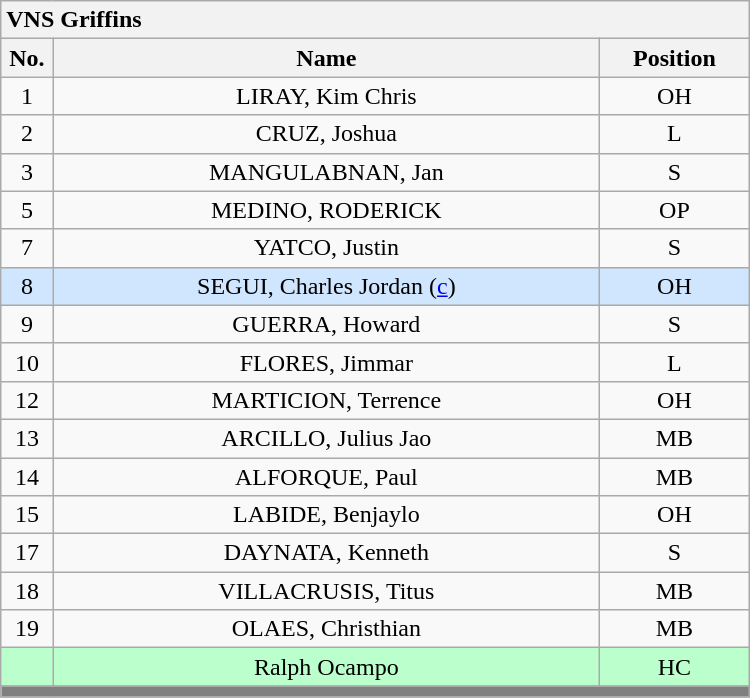<table class='wikitable mw-collapsible mw-collapsed' style='text-align: center; width: 500px; border: none;'>
<tr>
<th style='text-align: left;' colspan=3>VNS Griffins</th>
</tr>
<tr>
<th style="width:7%">No.</th>
<th>Name</th>
<th style="width:20%">Position</th>
</tr>
<tr>
<td>1</td>
<td>LIRAY, Kim Chris</td>
<td>OH</td>
</tr>
<tr>
<td>2</td>
<td>CRUZ, Joshua</td>
<td>L</td>
</tr>
<tr>
<td>3</td>
<td>MANGULABNAN, Jan</td>
<td>S</td>
</tr>
<tr>
<td>5</td>
<td>MEDINO, RODERICK</td>
<td>OP</td>
</tr>
<tr>
<td>7</td>
<td>YATCO, Justin</td>
<td>S</td>
</tr>
<tr bgcolor=#DOE6FF>
<td>8</td>
<td>SEGUI, Charles Jordan (<a href='#'>c</a>)</td>
<td>OH</td>
</tr>
<tr>
<td>9</td>
<td>GUERRA, Howard</td>
<td>S</td>
</tr>
<tr>
<td>10</td>
<td>FLORES, Jimmar</td>
<td>L</td>
</tr>
<tr>
<td>12</td>
<td>MARTICION, Terrence</td>
<td>OH</td>
</tr>
<tr>
<td>13</td>
<td>ARCILLO, Julius Jao</td>
<td>MB</td>
</tr>
<tr>
<td>14</td>
<td>ALFORQUE, Paul</td>
<td>MB</td>
</tr>
<tr>
<td>15</td>
<td>LABIDE, Benjaylo</td>
<td>OH</td>
</tr>
<tr>
<td>17</td>
<td>DAYNATA, Kenneth</td>
<td>S</td>
</tr>
<tr>
<td>18</td>
<td>VILLACRUSIS, Titus</td>
<td>MB</td>
</tr>
<tr>
<td>19</td>
<td>OLAES, Christhian</td>
<td>MB</td>
</tr>
<tr bgcolor=#BBFFCC>
<td></td>
<td>Ralph Ocampo</td>
<td>HC</td>
</tr>
<tr>
<th style='background: grey;' colspan=3></th>
</tr>
</table>
